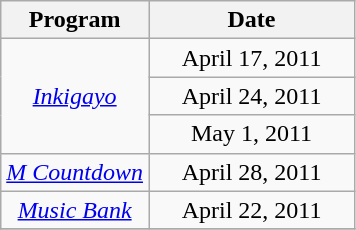<table class="wikitable" style="text-align:center;">
<tr>
<th>Program</th>
<th style="width:130px;">Date</th>
</tr>
<tr>
<td rowspan=3><em><a href='#'>Inkigayo</a></em></td>
<td>April 17, 2011</td>
</tr>
<tr>
<td>April 24, 2011</td>
</tr>
<tr>
<td>May 1, 2011</td>
</tr>
<tr>
<td><em><a href='#'>M Countdown</a></em></td>
<td>April 28, 2011</td>
</tr>
<tr>
<td rowspan=1><em><a href='#'>Music Bank</a></em></td>
<td>April 22, 2011</td>
</tr>
<tr>
</tr>
</table>
